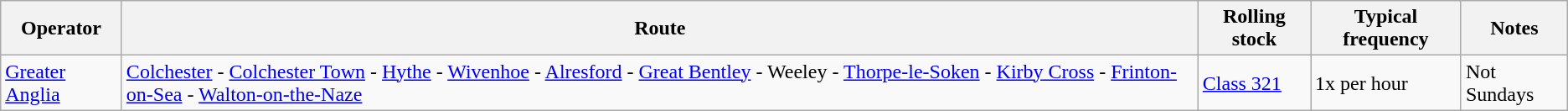<table class="wikitable vatop">
<tr>
<th>Operator</th>
<th>Route</th>
<th>Rolling stock</th>
<th>Typical frequency</th>
<th>Notes</th>
</tr>
<tr>
<td><a href='#'>Greater Anglia</a></td>
<td><a href='#'>Colchester</a> - <a href='#'>Colchester Town</a> - <a href='#'>Hythe</a> - <a href='#'>Wivenhoe</a> - <a href='#'>Alresford</a> - <a href='#'>Great Bentley</a> - Weeley - <a href='#'>Thorpe-le-Soken</a> - <a href='#'>Kirby Cross</a> - <a href='#'>Frinton-on-Sea</a> - <a href='#'>Walton-on-the-Naze</a></td>
<td><a href='#'>Class 321</a></td>
<td>1x per hour</td>
<td>Not Sundays</td>
</tr>
</table>
